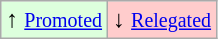<table class="wikitable" align="center">
<tr>
<td style="background:#ddffdd">↑ <small><a href='#'>Promoted</a></small></td>
<td style="background:#ffcccc">↓ <small><a href='#'>Relegated</a></small></td>
</tr>
</table>
